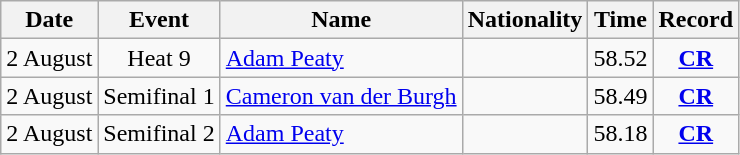<table class="wikitable" style=text-align:center>
<tr>
<th>Date</th>
<th>Event</th>
<th>Name</th>
<th>Nationality</th>
<th>Time</th>
<th>Record</th>
</tr>
<tr>
<td>2 August</td>
<td>Heat 9</td>
<td align=left><a href='#'>Adam Peaty</a></td>
<td align=left></td>
<td>58.52</td>
<td><strong><a href='#'>CR</a></strong></td>
</tr>
<tr>
<td>2 August</td>
<td>Semifinal 1</td>
<td align=left><a href='#'>Cameron van der Burgh</a></td>
<td align=left></td>
<td>58.49</td>
<td><strong><a href='#'>CR</a></strong></td>
</tr>
<tr>
<td>2 August</td>
<td>Semifinal 2</td>
<td align=left><a href='#'>Adam Peaty</a></td>
<td align=left></td>
<td>58.18</td>
<td><strong><a href='#'>CR</a></strong></td>
</tr>
</table>
